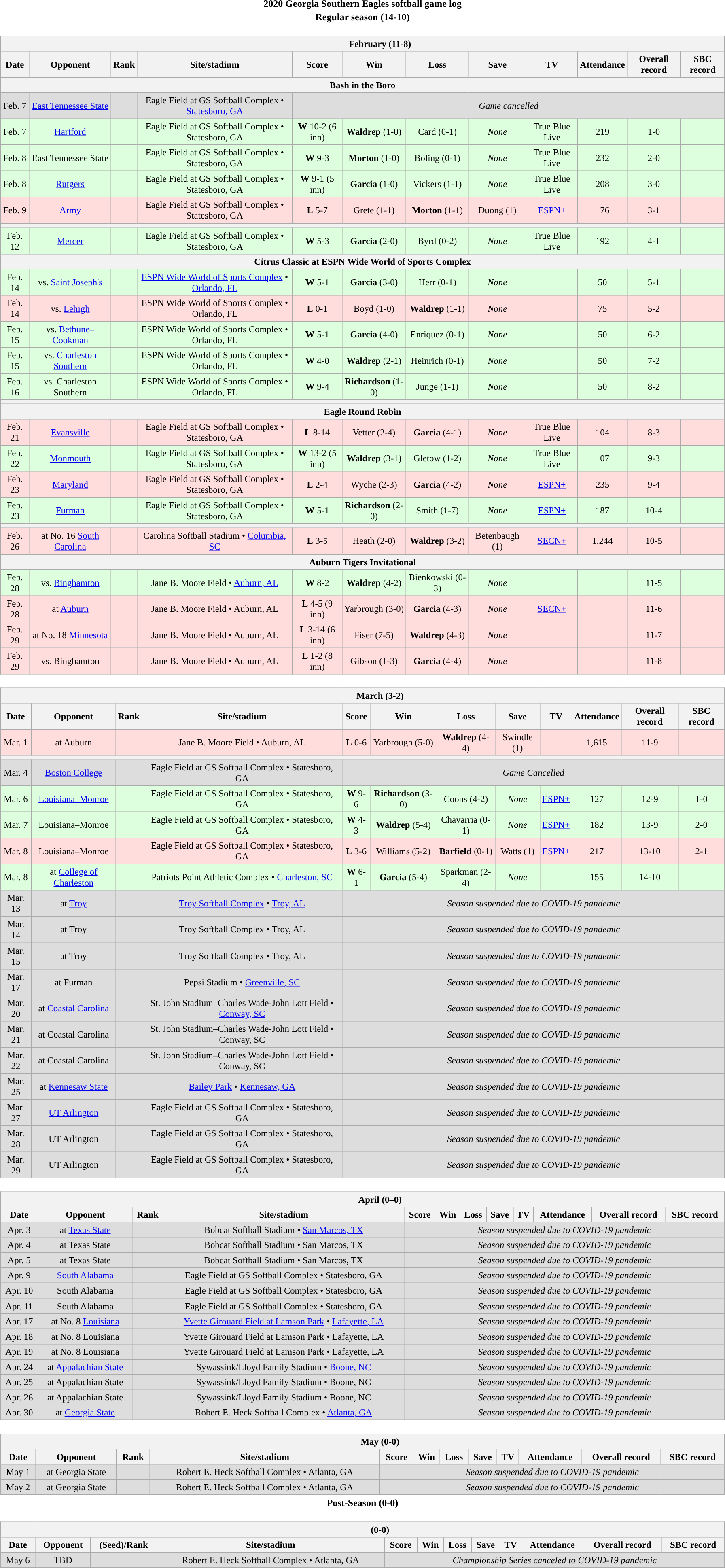<table class="toccolours" width=95% style="clear:both; margin:1.5em auto; text-align:center;">
<tr>
<th colspan=2>2020 Georgia Southern Eagles softball game log</th>
</tr>
<tr>
<th colspan=2>Regular season (14-10)</th>
</tr>
<tr valign="top">
<td><br><table class="wikitable collapsible" style="margin:auto; width:100%; text-align:center; font-size:95%">
<tr>
<th colspan=12 style="padding-left:4em;">February (11-8)</th>
</tr>
<tr>
<th>Date</th>
<th>Opponent</th>
<th>Rank</th>
<th>Site/stadium</th>
<th>Score</th>
<th>Win</th>
<th>Loss</th>
<th>Save</th>
<th>TV</th>
<th>Attendance</th>
<th>Overall record</th>
<th>SBC record</th>
</tr>
<tr>
<th colspan=12>Bash in the Boro</th>
</tr>
<tr align="center" bgcolor=#dddddd>
<td>Feb. 7</td>
<td><a href='#'>East Tennessee State</a></td>
<td></td>
<td>Eagle Field at GS Softball Complex • <a href='#'>Statesboro, GA</a></td>
<td colspan=8><em>Game cancelled</em></td>
</tr>
<tr align="center" bgcolor=#ddffdd>
<td>Feb. 7</td>
<td><a href='#'>Hartford</a></td>
<td></td>
<td>Eagle Field at GS Softball Complex • Statesboro, GA</td>
<td><strong>W</strong> 10-2 (6 inn)</td>
<td><strong>Waldrep</strong> (1-0)</td>
<td>Card (0-1)</td>
<td><em>None</em></td>
<td>True Blue Live</td>
<td>219</td>
<td>1-0</td>
<td></td>
</tr>
<tr align="center" bgcolor=#ddffdd>
<td>Feb. 8</td>
<td>East Tennessee State</td>
<td></td>
<td>Eagle Field at GS Softball Complex • Statesboro, GA</td>
<td><strong>W</strong> 9-3</td>
<td><strong>Morton</strong> (1-0)</td>
<td>Boling (0-1)</td>
<td><em>None</em></td>
<td>True Blue Live</td>
<td>232</td>
<td>2-0</td>
<td></td>
</tr>
<tr align="center" bgcolor=#ddffdd>
<td>Feb. 8</td>
<td><a href='#'>Rutgers</a></td>
<td></td>
<td>Eagle Field at GS Softball Complex • Statesboro, GA</td>
<td><strong>W</strong> 9-1 (5 inn)</td>
<td><strong>Garcia</strong> (1-0)</td>
<td>Vickers (1-1)</td>
<td><em>None</em></td>
<td>True Blue Live</td>
<td>208</td>
<td>3-0</td>
<td></td>
</tr>
<tr align="center" bgcolor=#ffdddd>
<td>Feb. 9</td>
<td><a href='#'>Army</a></td>
<td></td>
<td>Eagle Field at GS Softball Complex • Statesboro, GA</td>
<td><strong>L</strong> 5-7</td>
<td>Grete (1-1)</td>
<td><strong>Morton</strong> (1-1)</td>
<td>Duong (1)</td>
<td><a href='#'>ESPN+</a></td>
<td>176</td>
<td>3-1</td>
<td></td>
</tr>
<tr>
<th colspan=12></th>
</tr>
<tr align="center" bgcolor=#ddffdd>
<td>Feb. 12</td>
<td><a href='#'>Mercer</a></td>
<td></td>
<td>Eagle Field at GS Softball Complex • Statesboro, GA</td>
<td><strong>W</strong> 5-3</td>
<td><strong>Garcia</strong> (2-0)</td>
<td>Byrd (0-2)</td>
<td><em>None</em></td>
<td>True Blue Live</td>
<td>192</td>
<td>4-1</td>
<td></td>
</tr>
<tr>
<th colspan=12>Citrus Classic at ESPN Wide World of Sports Complex</th>
</tr>
<tr align="center" bgcolor=#ddffdd>
<td>Feb. 14</td>
<td>vs. <a href='#'>Saint Joseph's</a></td>
<td></td>
<td><a href='#'>ESPN Wide World of Sports Complex</a> • <a href='#'>Orlando, FL</a></td>
<td><strong>W</strong> 5-1</td>
<td><strong>Garcia</strong> (3-0)</td>
<td>Herr (0-1)</td>
<td><em>None</em></td>
<td></td>
<td>50</td>
<td>5-1</td>
<td></td>
</tr>
<tr align="center" bgcolor=#ffdddd>
<td>Feb. 14</td>
<td>vs. <a href='#'>Lehigh</a></td>
<td></td>
<td>ESPN Wide World of Sports Complex • Orlando, FL</td>
<td><strong>L</strong> 0-1</td>
<td>Boyd (1-0)</td>
<td><strong>Waldrep</strong> (1-1)</td>
<td><em>None</em></td>
<td></td>
<td>75</td>
<td>5-2</td>
<td></td>
</tr>
<tr align="center" bgcolor=#ddffdd>
<td>Feb. 15</td>
<td>vs. <a href='#'>Bethune–Cookman</a></td>
<td></td>
<td>ESPN Wide World of Sports Complex • Orlando, FL</td>
<td><strong>W</strong> 5-1</td>
<td><strong>Garcia</strong> (4-0)</td>
<td>Enriquez (0-1)</td>
<td><em>None</em></td>
<td></td>
<td>50</td>
<td>6-2</td>
<td></td>
</tr>
<tr align="center" bgcolor=#ddffdd>
<td>Feb. 15</td>
<td>vs. <a href='#'>Charleston Southern</a></td>
<td></td>
<td>ESPN Wide World of Sports Complex • Orlando, FL</td>
<td><strong>W</strong> 4-0</td>
<td><strong>Waldrep</strong> (2-1)</td>
<td>Heinrich (0-1)</td>
<td><em>None</em></td>
<td></td>
<td>50</td>
<td>7-2</td>
<td></td>
</tr>
<tr align="center" bgcolor=#ddffdd>
<td>Feb. 16</td>
<td>vs. Charleston Southern</td>
<td></td>
<td>ESPN Wide World of Sports Complex • Orlando, FL</td>
<td><strong>W</strong> 9-4</td>
<td><strong>Richardson</strong> (1-0)</td>
<td>Junge (1-1)</td>
<td><em>None</em></td>
<td></td>
<td>50</td>
<td>8-2</td>
<td></td>
</tr>
<tr>
<th colspan=12></th>
</tr>
<tr>
<th colspan=12>Eagle Round Robin</th>
</tr>
<tr align="center" bgcolor=#ffdddd>
<td>Feb. 21</td>
<td><a href='#'>Evansville</a></td>
<td></td>
<td>Eagle Field at GS Softball Complex • Statesboro, GA</td>
<td><strong>L</strong> 8-14</td>
<td>Vetter (2-4)</td>
<td><strong>Garcia</strong> (4-1)</td>
<td><em>None</em></td>
<td>True Blue Live</td>
<td>104</td>
<td>8-3</td>
<td></td>
</tr>
<tr align="center" bgcolor=#ddffdd>
<td>Feb. 22</td>
<td><a href='#'>Monmouth</a></td>
<td></td>
<td>Eagle Field at GS Softball Complex • Statesboro, GA</td>
<td><strong>W</strong> 13-2 (5 inn)</td>
<td><strong>Waldrep</strong> (3-1)</td>
<td>Gletow (1-2)</td>
<td><em>None</em></td>
<td>True Blue Live</td>
<td>107</td>
<td>9-3</td>
<td></td>
</tr>
<tr align="center" bgcolor=#ffdddd>
<td>Feb. 23</td>
<td><a href='#'>Maryland</a></td>
<td></td>
<td>Eagle Field at GS Softball Complex • Statesboro, GA</td>
<td><strong>L</strong> 2-4</td>
<td>Wyche (2-3)</td>
<td><strong>Garcia</strong> (4-2)</td>
<td><em>None</em></td>
<td><a href='#'>ESPN+</a></td>
<td>235</td>
<td>9-4</td>
<td></td>
</tr>
<tr align="center" bgcolor=#ddffdd>
<td>Feb. 23</td>
<td><a href='#'>Furman</a></td>
<td></td>
<td>Eagle Field at GS Softball Complex • Statesboro, GA</td>
<td><strong>W</strong> 5-1</td>
<td><strong>Richardson</strong> (2-0)</td>
<td>Smith (1-7)</td>
<td><em>None</em></td>
<td><a href='#'>ESPN+</a></td>
<td>187</td>
<td>10-4</td>
<td></td>
</tr>
<tr>
<th colspan=12></th>
</tr>
<tr align="center" bgcolor=#ffdddd>
<td>Feb. 26</td>
<td>at No. 16 <a href='#'>South Carolina</a></td>
<td></td>
<td>Carolina Softball Stadium • <a href='#'>Columbia, SC</a></td>
<td><strong>L</strong> 3-5</td>
<td>Heath (2-0)</td>
<td><strong>Waldrep</strong> (3-2)</td>
<td>Betenbaugh (1)</td>
<td><a href='#'>SECN+</a></td>
<td>1,244</td>
<td>10-5</td>
<td></td>
</tr>
<tr>
<th colspan=12>Auburn Tigers Invitational</th>
</tr>
<tr align="center" bgcolor=#ddffdd>
<td>Feb. 28</td>
<td>vs. <a href='#'>Binghamton</a></td>
<td></td>
<td>Jane B. Moore Field • <a href='#'>Auburn, AL</a></td>
<td><strong>W</strong> 8-2</td>
<td><strong>Waldrep</strong> (4-2)</td>
<td>Bienkowski (0-3)</td>
<td><em>None</em></td>
<td></td>
<td></td>
<td>11-5</td>
<td></td>
</tr>
<tr align="center" bgcolor=#ffdddd>
<td>Feb. 28</td>
<td>at <a href='#'>Auburn</a></td>
<td></td>
<td>Jane B. Moore Field • Auburn, AL</td>
<td><strong>L</strong> 4-5 (9 inn)</td>
<td>Yarbrough (3-0)</td>
<td><strong>Garcia</strong> (4-3)</td>
<td><em>None</em></td>
<td><a href='#'>SECN+</a></td>
<td></td>
<td>11-6</td>
<td></td>
</tr>
<tr align="center" bgcolor=#ffdddd>
<td>Feb. 29</td>
<td>at No. 18 <a href='#'>Minnesota</a></td>
<td></td>
<td>Jane B. Moore Field • Auburn, AL</td>
<td><strong>L</strong> 3-14 (6 inn)</td>
<td>Fiser (7-5)</td>
<td><strong>Waldrep</strong> (4-3)</td>
<td><em>None</em></td>
<td></td>
<td></td>
<td>11-7</td>
<td></td>
</tr>
<tr align="center" bgcolor=#ffdddd>
<td>Feb. 29</td>
<td>vs. Binghamton</td>
<td></td>
<td>Jane B. Moore Field • Auburn, AL</td>
<td><strong>L</strong> 1-2 (8 inn)</td>
<td>Gibson (1-3)</td>
<td><strong>Garcia</strong> (4-4)</td>
<td><em>None</em></td>
<td></td>
<td></td>
<td>11-8</td>
<td></td>
</tr>
</table>
</td>
</tr>
<tr>
<td><br><table class="wikitable collapsible " style="margin:auto; width:100%; text-align:center; font-size:95%">
<tr>
<th colspan=12 style="padding-left:4em;">March (3-2)</th>
</tr>
<tr>
<th>Date</th>
<th>Opponent</th>
<th>Rank</th>
<th>Site/stadium</th>
<th>Score</th>
<th>Win</th>
<th>Loss</th>
<th>Save</th>
<th>TV</th>
<th>Attendance</th>
<th>Overall record</th>
<th>SBC record</th>
</tr>
<tr align="center" bgcolor=#ffdddd>
<td>Mar. 1</td>
<td>at Auburn</td>
<td></td>
<td>Jane B. Moore Field • Auburn, AL</td>
<td><strong>L</strong> 0-6</td>
<td>Yarbrough (5-0)</td>
<td><strong>Waldrep</strong> (4-4)</td>
<td>Swindle (1)</td>
<td></td>
<td>1,615</td>
<td>11-9</td>
<td></td>
</tr>
<tr>
<th colspan=12></th>
</tr>
<tr align="center" bgcolor=#dddddd>
<td>Mar. 4</td>
<td><a href='#'>Boston College</a></td>
<td></td>
<td>Eagle Field at GS Softball Complex • Statesboro, GA</td>
<td colspan=8><em>Game Cancelled</em></td>
</tr>
<tr align="center" bgcolor=#ddffdd>
<td>Mar. 6</td>
<td><a href='#'>Louisiana–Monroe</a></td>
<td></td>
<td>Eagle Field at GS Softball Complex • Statesboro, GA</td>
<td><strong>W</strong> 9-6</td>
<td><strong>Richardson</strong> (3-0)</td>
<td>Coons (4-2)</td>
<td><em>None</em></td>
<td><a href='#'>ESPN+</a></td>
<td>127</td>
<td>12-9</td>
<td>1-0</td>
</tr>
<tr align="center" bgcolor=#ddffdd>
<td>Mar. 7</td>
<td>Louisiana–Monroe</td>
<td></td>
<td>Eagle Field at GS Softball Complex • Statesboro, GA</td>
<td><strong>W</strong> 4-3</td>
<td><strong>Waldrep</strong> (5-4)</td>
<td>Chavarria (0-1)</td>
<td><em>None</em></td>
<td><a href='#'>ESPN+</a></td>
<td>182</td>
<td>13-9</td>
<td>2-0</td>
</tr>
<tr align="center" bgcolor=#ffdddd>
<td>Mar. 8</td>
<td>Louisiana–Monroe</td>
<td></td>
<td>Eagle Field at GS Softball Complex • Statesboro, GA</td>
<td><strong>L</strong> 3-6</td>
<td>Williams (5-2)</td>
<td><strong>Barfield</strong> (0-1)</td>
<td>Watts (1)</td>
<td><a href='#'>ESPN+</a></td>
<td>217</td>
<td>13-10</td>
<td>2-1</td>
</tr>
<tr align="center" bgcolor=#ddffdd>
<td>Mar. 8</td>
<td>at <a href='#'>College of Charleston</a></td>
<td></td>
<td>Patriots Point Athletic Complex • <a href='#'>Charleston, SC</a></td>
<td><strong>W</strong> 6-1</td>
<td><strong>Garcia</strong> (5-4)</td>
<td>Sparkman (2-4)</td>
<td><em>None</em></td>
<td></td>
<td>155</td>
<td>14-10</td>
<td></td>
</tr>
<tr align="center" bgcolor=#dddddd>
<td>Mar. 13</td>
<td>at <a href='#'>Troy</a></td>
<td></td>
<td><a href='#'>Troy Softball Complex</a> • <a href='#'>Troy, AL</a></td>
<td colspan=8><em>Season suspended due to COVID-19 pandemic</em></td>
</tr>
<tr align="center" bgcolor=#dddddd>
<td>Mar. 14</td>
<td>at Troy</td>
<td></td>
<td>Troy Softball Complex • Troy, AL</td>
<td colspan=8><em>Season suspended due to COVID-19 pandemic</em></td>
</tr>
<tr align="center" bgcolor=#dddddd>
<td>Mar. 15</td>
<td>at Troy</td>
<td></td>
<td>Troy Softball Complex • Troy, AL</td>
<td colspan=8><em>Season suspended due to COVID-19 pandemic</em></td>
</tr>
<tr align="center" bgcolor=#dddddd>
<td>Mar. 17</td>
<td>at Furman</td>
<td></td>
<td>Pepsi Stadium • <a href='#'>Greenville, SC</a></td>
<td colspan=8><em>Season suspended due to COVID-19 pandemic</em></td>
</tr>
<tr align="center" bgcolor=#dddddd>
<td>Mar. 20</td>
<td>at <a href='#'>Coastal Carolina</a></td>
<td></td>
<td>St. John Stadium–Charles Wade-John Lott Field • <a href='#'>Conway, SC</a></td>
<td colspan=8><em>Season suspended due to COVID-19 pandemic</em></td>
</tr>
<tr align="center" bgcolor=#dddddd>
<td>Mar. 21</td>
<td>at Coastal Carolina</td>
<td></td>
<td>St. John Stadium–Charles Wade-John Lott Field • Conway, SC</td>
<td colspan=8><em>Season suspended due to COVID-19 pandemic</em></td>
</tr>
<tr align="center" bgcolor=#dddddd>
<td>Mar. 22</td>
<td>at Coastal Carolina</td>
<td></td>
<td>St. John Stadium–Charles Wade-John Lott Field • Conway, SC</td>
<td colspan=8><em>Season suspended due to COVID-19 pandemic</em></td>
</tr>
<tr align="center" bgcolor=#dddddd>
<td>Mar. 25</td>
<td>at <a href='#'>Kennesaw State</a></td>
<td></td>
<td><a href='#'>Bailey Park</a> • <a href='#'>Kennesaw, GA</a></td>
<td colspan=8><em>Season suspended due to COVID-19 pandemic</em></td>
</tr>
<tr align="center" bgcolor=#dddddd>
<td>Mar. 27</td>
<td><a href='#'>UT Arlington</a></td>
<td></td>
<td>Eagle Field at GS Softball Complex • Statesboro, GA</td>
<td colspan=8><em>Season suspended due to COVID-19 pandemic</em></td>
</tr>
<tr align="center" bgcolor=#dddddd>
<td>Mar. 28</td>
<td>UT Arlington</td>
<td></td>
<td>Eagle Field at GS Softball Complex • Statesboro, GA</td>
<td colspan=8><em>Season suspended due to COVID-19 pandemic</em></td>
</tr>
<tr align="center" bgcolor=#dddddd>
<td>Mar. 29</td>
<td>UT Arlington</td>
<td></td>
<td>Eagle Field at GS Softball Complex • Statesboro, GA</td>
<td colspan=8><em>Season suspended due to COVID-19 pandemic</em></td>
</tr>
</table>
</td>
</tr>
<tr>
<td><br><table class="wikitable collapsible " style="margin:auto; width:100%; text-align:center; font-size:95%">
<tr>
<th colspan=12 style="padding-left:4em;">April (0–0)</th>
</tr>
<tr>
<th>Date</th>
<th>Opponent</th>
<th>Rank</th>
<th>Site/stadium</th>
<th>Score</th>
<th>Win</th>
<th>Loss</th>
<th>Save</th>
<th>TV</th>
<th>Attendance</th>
<th>Overall record</th>
<th>SBC record</th>
</tr>
<tr align="center" bgcolor=#dddddd>
<td>Apr. 3</td>
<td>at <a href='#'>Texas State</a></td>
<td></td>
<td>Bobcat Softball Stadium • <a href='#'>San Marcos, TX</a></td>
<td colspan=8><em>Season suspended due to COVID-19 pandemic</em></td>
</tr>
<tr align="center" bgcolor=#dddddd>
<td>Apr. 4</td>
<td>at Texas State</td>
<td></td>
<td>Bobcat Softball Stadium • San Marcos, TX</td>
<td colspan=8><em>Season suspended due to COVID-19 pandemic</em></td>
</tr>
<tr align="center" bgcolor=#dddddd>
<td>Apr. 5</td>
<td>at Texas State</td>
<td></td>
<td>Bobcat Softball Stadium • San Marcos, TX</td>
<td colspan=8><em>Season suspended due to COVID-19 pandemic</em></td>
</tr>
<tr align="center" bgcolor=#dddddd>
<td>Apr. 9</td>
<td><a href='#'>South Alabama</a></td>
<td></td>
<td>Eagle Field at GS Softball Complex • Statesboro, GA</td>
<td colspan=8><em>Season suspended due to COVID-19 pandemic</em></td>
</tr>
<tr align="center" bgcolor=#dddddd>
<td>Apr. 10</td>
<td>South Alabama</td>
<td></td>
<td>Eagle Field at GS Softball Complex • Statesboro, GA</td>
<td colspan=8><em>Season suspended due to COVID-19 pandemic</em></td>
</tr>
<tr align="center" bgcolor=#dddddd>
<td>Apr. 11</td>
<td>South Alabama</td>
<td></td>
<td>Eagle Field at GS Softball Complex • Statesboro, GA</td>
<td colspan=8><em>Season suspended due to COVID-19 pandemic</em></td>
</tr>
<tr align="center" bgcolor=#dddddd>
<td>Apr. 17</td>
<td>at No. 8 <a href='#'>Louisiana</a></td>
<td></td>
<td><a href='#'>Yvette Girouard Field at Lamson Park</a> • <a href='#'>Lafayette, LA</a></td>
<td colspan=8><em>Season suspended due to COVID-19 pandemic</em></td>
</tr>
<tr align="center" bgcolor=#dddddd>
<td>Apr. 18</td>
<td>at No. 8 Louisiana</td>
<td></td>
<td>Yvette Girouard Field at Lamson Park • Lafayette, LA</td>
<td colspan=8><em>Season suspended due to COVID-19 pandemic</em></td>
</tr>
<tr align="center" bgcolor=#dddddd>
<td>Apr. 19</td>
<td>at No. 8 Louisiana</td>
<td></td>
<td>Yvette Girouard Field at Lamson Park • Lafayette, LA</td>
<td colspan=8><em>Season suspended due to COVID-19 pandemic</em></td>
</tr>
<tr align="center" bgcolor=#dddddd>
<td>Apr. 24</td>
<td>at <a href='#'>Appalachian State</a></td>
<td></td>
<td>Sywassink/Lloyd Family Stadium • <a href='#'>Boone, NC</a></td>
<td colspan=8><em>Season suspended due to COVID-19 pandemic</em></td>
</tr>
<tr align="center" bgcolor=#dddddd>
<td>Apr. 25</td>
<td>at Appalachian State</td>
<td></td>
<td>Sywassink/Lloyd Family Stadium • Boone, NC</td>
<td colspan=8><em>Season suspended due to COVID-19 pandemic</em></td>
</tr>
<tr align="center" bgcolor=#dddddd>
<td>Apr. 26</td>
<td>at Appalachian State</td>
<td></td>
<td>Sywassink/Lloyd Family Stadium • Boone, NC</td>
<td colspan=8><em>Season suspended due to COVID-19 pandemic</em></td>
</tr>
<tr align="center" bgcolor=#dddddd>
<td>Apr. 30</td>
<td>at <a href='#'>Georgia State</a></td>
<td></td>
<td>Robert E. Heck Softball Complex • <a href='#'>Atlanta, GA</a></td>
<td colspan=8><em>Season suspended due to COVID-19 pandemic</em></td>
</tr>
</table>
</td>
</tr>
<tr>
<td><br><table class="wikitable collapsible " style="margin:auto; width:100%; text-align:center; font-size:95%">
<tr>
<th colspan=12 style="padding-left:4em;">May (0-0)</th>
</tr>
<tr>
<th>Date</th>
<th>Opponent</th>
<th>Rank</th>
<th>Site/stadium</th>
<th>Score</th>
<th>Win</th>
<th>Loss</th>
<th>Save</th>
<th>TV</th>
<th>Attendance</th>
<th>Overall record</th>
<th>SBC record</th>
</tr>
<tr align="center" bgcolor=#dddddd>
<td>May 1</td>
<td>at Georgia State</td>
<td></td>
<td>Robert E. Heck Softball Complex • Atlanta, GA</td>
<td colspan=8><em>Season suspended due to COVID-19 pandemic</em></td>
</tr>
<tr align="center" bgcolor=#dddddd>
<td>May 2</td>
<td>at Georgia State</td>
<td></td>
<td>Robert E. Heck Softball Complex • Atlanta, GA</td>
<td colspan=8><em>Season suspended due to COVID-19 pandemic</em></td>
</tr>
</table>
</td>
</tr>
<tr>
<th colspan=2>Post-Season (0-0)</th>
</tr>
<tr>
<td><br><table class="wikitable collapsible" style="margin:auto; width:100%; text-align:center; font-size:95%">
<tr>
<th colspan=12 style="padding-left:4em;"> (0-0)</th>
</tr>
<tr>
<th>Date</th>
<th>Opponent</th>
<th>(Seed)/Rank</th>
<th>Site/stadium</th>
<th>Score</th>
<th>Win</th>
<th>Loss</th>
<th>Save</th>
<th>TV</th>
<th>Attendance</th>
<th>Overall record</th>
<th>SBC record</th>
</tr>
<tr align="center" bgcolor=#dddddd>
<td>May 6</td>
<td>TBD</td>
<td></td>
<td>Robert E. Heck Softball Complex • Atlanta, GA</td>
<td colspan=8><em>Championship Series canceled to COVID-19 pandemic</em></td>
</tr>
</table>
</td>
</tr>
</table>
